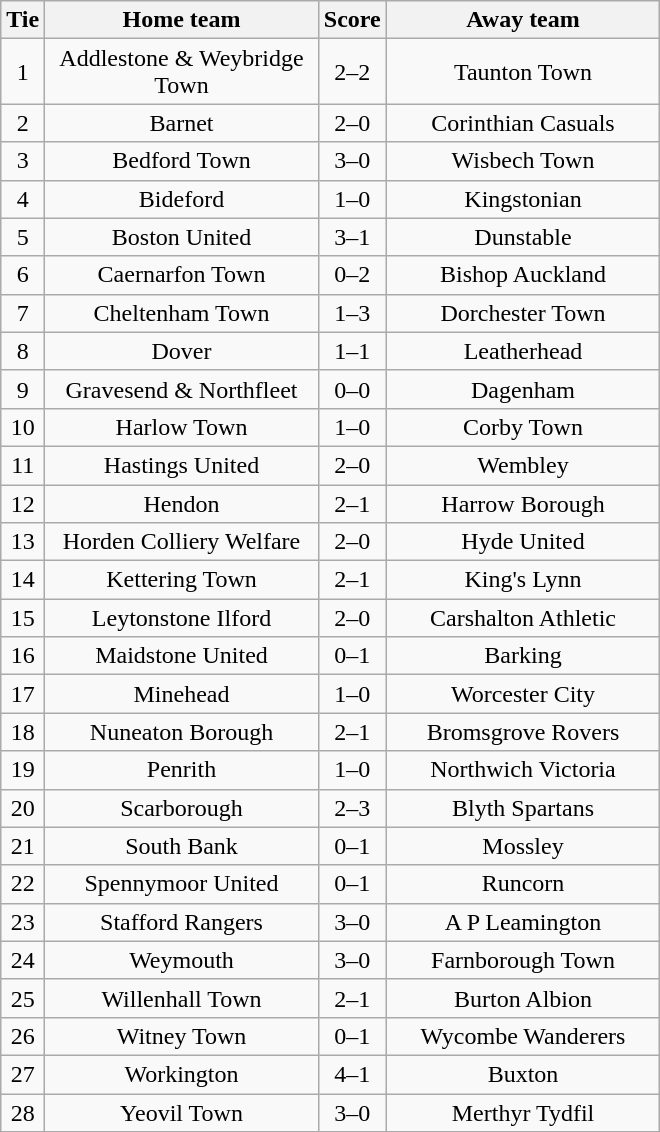<table class="wikitable" style="text-align:center;">
<tr>
<th width=20>Tie</th>
<th width=175>Home team</th>
<th width=20>Score</th>
<th width=175>Away team</th>
</tr>
<tr>
<td>1</td>
<td>Addlestone & Weybridge Town</td>
<td>2–2</td>
<td>Taunton Town</td>
</tr>
<tr>
<td>2</td>
<td>Barnet</td>
<td>2–0</td>
<td>Corinthian Casuals</td>
</tr>
<tr>
<td>3</td>
<td>Bedford Town</td>
<td>3–0</td>
<td>Wisbech Town</td>
</tr>
<tr>
<td>4</td>
<td>Bideford</td>
<td>1–0</td>
<td>Kingstonian</td>
</tr>
<tr>
<td>5</td>
<td>Boston United</td>
<td>3–1</td>
<td>Dunstable</td>
</tr>
<tr>
<td>6</td>
<td>Caernarfon Town</td>
<td>0–2</td>
<td>Bishop Auckland</td>
</tr>
<tr>
<td>7</td>
<td>Cheltenham Town</td>
<td>1–3</td>
<td>Dorchester Town</td>
</tr>
<tr>
<td>8</td>
<td>Dover</td>
<td>1–1</td>
<td>Leatherhead</td>
</tr>
<tr>
<td>9</td>
<td>Gravesend & Northfleet</td>
<td>0–0</td>
<td>Dagenham</td>
</tr>
<tr>
<td>10</td>
<td>Harlow Town</td>
<td>1–0</td>
<td>Corby Town</td>
</tr>
<tr>
<td>11</td>
<td>Hastings United</td>
<td>2–0</td>
<td>Wembley</td>
</tr>
<tr>
<td>12</td>
<td>Hendon</td>
<td>2–1</td>
<td>Harrow Borough</td>
</tr>
<tr>
<td>13</td>
<td>Horden Colliery Welfare</td>
<td>2–0</td>
<td>Hyde United</td>
</tr>
<tr>
<td>14</td>
<td>Kettering Town</td>
<td>2–1</td>
<td>King's Lynn</td>
</tr>
<tr>
<td>15</td>
<td>Leytonstone Ilford</td>
<td>2–0</td>
<td>Carshalton Athletic</td>
</tr>
<tr>
<td>16</td>
<td>Maidstone United</td>
<td>0–1</td>
<td>Barking</td>
</tr>
<tr>
<td>17</td>
<td>Minehead</td>
<td>1–0</td>
<td>Worcester City</td>
</tr>
<tr>
<td>18</td>
<td>Nuneaton Borough</td>
<td>2–1</td>
<td>Bromsgrove Rovers</td>
</tr>
<tr>
<td>19</td>
<td>Penrith</td>
<td>1–0</td>
<td>Northwich Victoria</td>
</tr>
<tr>
<td>20</td>
<td>Scarborough</td>
<td>2–3</td>
<td>Blyth Spartans</td>
</tr>
<tr>
<td>21</td>
<td>South Bank</td>
<td>0–1</td>
<td>Mossley</td>
</tr>
<tr>
<td>22</td>
<td>Spennymoor United</td>
<td>0–1</td>
<td>Runcorn</td>
</tr>
<tr>
<td>23</td>
<td>Stafford Rangers</td>
<td>3–0</td>
<td>A P Leamington</td>
</tr>
<tr>
<td>24</td>
<td>Weymouth</td>
<td>3–0</td>
<td>Farnborough Town</td>
</tr>
<tr>
<td>25</td>
<td>Willenhall Town</td>
<td>2–1</td>
<td>Burton Albion</td>
</tr>
<tr>
<td>26</td>
<td>Witney Town</td>
<td>0–1</td>
<td>Wycombe Wanderers</td>
</tr>
<tr>
<td>27</td>
<td>Workington</td>
<td>4–1</td>
<td>Buxton</td>
</tr>
<tr>
<td>28</td>
<td>Yeovil Town</td>
<td>3–0</td>
<td>Merthyr Tydfil</td>
</tr>
</table>
